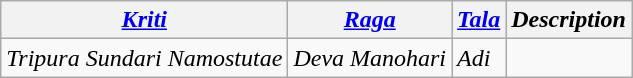<table class="wikitable">
<tr>
<th><em><a href='#'>Kriti</a></em></th>
<th><em><a href='#'>Raga</a></em></th>
<th><em><a href='#'>Tala</a></em></th>
<th><em>Description</em></th>
</tr>
<tr>
<td><em>Tripura Sundari Namostutae</em></td>
<td><em>Deva Manohari</em></td>
<td><em>Adi</em></td>
<td></td>
</tr>
</table>
